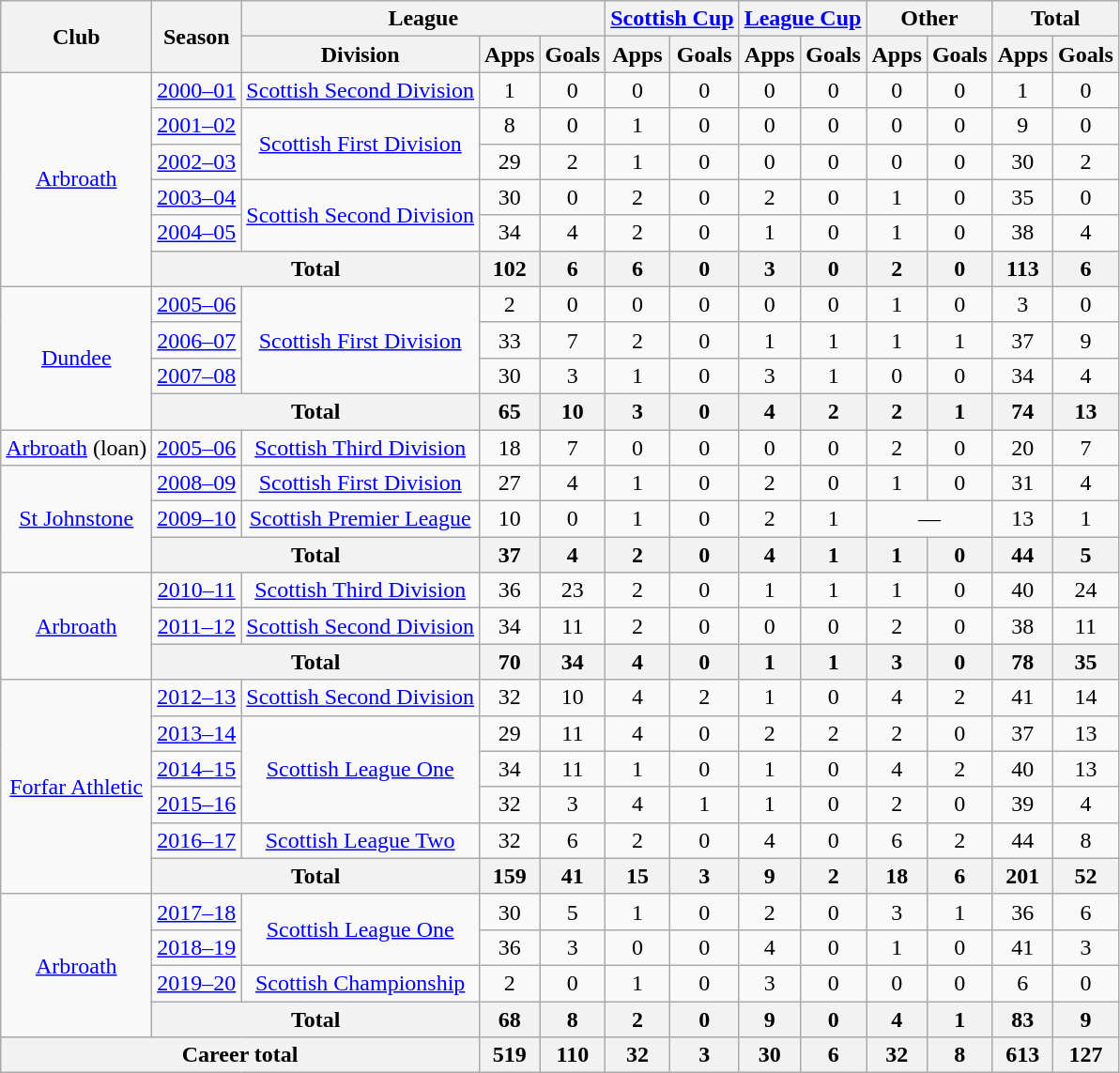<table class="wikitable" style="text-align:center">
<tr>
<th rowspan="2">Club</th>
<th rowspan="2">Season</th>
<th colspan="3">League</th>
<th colspan="2"><a href='#'>Scottish Cup</a></th>
<th colspan="2"><a href='#'>League Cup</a></th>
<th colspan="2">Other</th>
<th colspan="2">Total</th>
</tr>
<tr>
<th>Division</th>
<th>Apps</th>
<th>Goals</th>
<th>Apps</th>
<th>Goals</th>
<th>Apps</th>
<th>Goals</th>
<th>Apps</th>
<th>Goals</th>
<th>Apps</th>
<th>Goals</th>
</tr>
<tr>
<td rowspan="6"><a href='#'>Arbroath</a></td>
<td><a href='#'>2000–01</a></td>
<td><a href='#'>Scottish Second Division</a></td>
<td>1</td>
<td>0</td>
<td>0</td>
<td>0</td>
<td>0</td>
<td>0</td>
<td>0</td>
<td>0</td>
<td>1</td>
<td>0</td>
</tr>
<tr>
<td><a href='#'>2001–02</a></td>
<td rowspan="2"><a href='#'>Scottish First Division</a></td>
<td>8</td>
<td>0</td>
<td>1</td>
<td>0</td>
<td>0</td>
<td>0</td>
<td>0</td>
<td>0</td>
<td>9</td>
<td>0</td>
</tr>
<tr>
<td><a href='#'>2002–03</a></td>
<td>29</td>
<td>2</td>
<td>1</td>
<td>0</td>
<td>0</td>
<td>0</td>
<td>0</td>
<td>0</td>
<td>30</td>
<td>2</td>
</tr>
<tr>
<td><a href='#'>2003–04</a></td>
<td rowspan="2"><a href='#'>Scottish Second Division</a></td>
<td>30</td>
<td>0</td>
<td>2</td>
<td>0</td>
<td>2</td>
<td>0</td>
<td>1</td>
<td>0</td>
<td>35</td>
<td>0</td>
</tr>
<tr>
<td><a href='#'>2004–05</a></td>
<td>34</td>
<td>4</td>
<td>2</td>
<td>0</td>
<td>1</td>
<td>0</td>
<td>1</td>
<td>0</td>
<td>38</td>
<td>4</td>
</tr>
<tr>
<th colspan="2">Total</th>
<th>102</th>
<th>6</th>
<th>6</th>
<th>0</th>
<th>3</th>
<th>0</th>
<th>2</th>
<th>0</th>
<th>113</th>
<th>6</th>
</tr>
<tr>
<td rowspan="4"><a href='#'>Dundee</a></td>
<td><a href='#'>2005–06</a></td>
<td rowspan="3"><a href='#'>Scottish First Division</a></td>
<td>2</td>
<td>0</td>
<td>0</td>
<td>0</td>
<td>0</td>
<td>0</td>
<td>1</td>
<td>0</td>
<td>3</td>
<td>0</td>
</tr>
<tr>
<td><a href='#'>2006–07</a></td>
<td>33</td>
<td>7</td>
<td>2</td>
<td>0</td>
<td>1</td>
<td>1</td>
<td>1</td>
<td>1</td>
<td>37</td>
<td>9</td>
</tr>
<tr>
<td><a href='#'>2007–08</a></td>
<td>30</td>
<td>3</td>
<td>1</td>
<td>0</td>
<td>3</td>
<td>1</td>
<td>0</td>
<td>0</td>
<td>34</td>
<td>4</td>
</tr>
<tr>
<th colspan="2">Total</th>
<th>65</th>
<th>10</th>
<th>3</th>
<th>0</th>
<th>4</th>
<th>2</th>
<th>2</th>
<th>1</th>
<th>74</th>
<th>13</th>
</tr>
<tr>
<td><a href='#'>Arbroath</a> (loan)</td>
<td><a href='#'>2005–06</a></td>
<td><a href='#'>Scottish Third Division</a></td>
<td>18</td>
<td>7</td>
<td>0</td>
<td>0</td>
<td>0</td>
<td>0</td>
<td>2</td>
<td>0</td>
<td>20</td>
<td>7</td>
</tr>
<tr>
<td rowspan="3"><a href='#'>St Johnstone</a></td>
<td><a href='#'>2008–09</a></td>
<td><a href='#'>Scottish First Division</a></td>
<td>27</td>
<td>4</td>
<td>1</td>
<td>0</td>
<td>2</td>
<td>0</td>
<td>1</td>
<td>0</td>
<td>31</td>
<td>4</td>
</tr>
<tr>
<td><a href='#'>2009–10</a></td>
<td><a href='#'>Scottish Premier League</a></td>
<td>10</td>
<td>0</td>
<td>1</td>
<td>0</td>
<td>2</td>
<td>1</td>
<td colspan="2">—</td>
<td>13</td>
<td>1</td>
</tr>
<tr>
<th colspan="2">Total</th>
<th>37</th>
<th>4</th>
<th>2</th>
<th>0</th>
<th>4</th>
<th>1</th>
<th>1</th>
<th>0</th>
<th>44</th>
<th>5</th>
</tr>
<tr>
<td rowspan="3"><a href='#'>Arbroath</a></td>
<td><a href='#'>2010–11</a></td>
<td><a href='#'>Scottish Third Division</a></td>
<td>36</td>
<td>23</td>
<td>2</td>
<td>0</td>
<td>1</td>
<td>1</td>
<td>1</td>
<td>0</td>
<td>40</td>
<td>24</td>
</tr>
<tr>
<td><a href='#'>2011–12</a></td>
<td><a href='#'>Scottish Second Division</a></td>
<td>34</td>
<td>11</td>
<td>2</td>
<td>0</td>
<td>0</td>
<td>0</td>
<td>2</td>
<td>0</td>
<td>38</td>
<td>11</td>
</tr>
<tr>
<th colspan="2">Total</th>
<th>70</th>
<th>34</th>
<th>4</th>
<th>0</th>
<th>1</th>
<th>1</th>
<th>3</th>
<th>0</th>
<th>78</th>
<th>35</th>
</tr>
<tr>
<td rowspan="6"><a href='#'>Forfar Athletic</a></td>
<td><a href='#'>2012–13</a></td>
<td><a href='#'>Scottish Second Division</a></td>
<td>32</td>
<td>10</td>
<td>4</td>
<td>2</td>
<td>1</td>
<td>0</td>
<td>4</td>
<td>2</td>
<td>41</td>
<td>14</td>
</tr>
<tr>
<td><a href='#'>2013–14</a></td>
<td rowspan="3"><a href='#'>Scottish League One</a></td>
<td>29</td>
<td>11</td>
<td>4</td>
<td>0</td>
<td>2</td>
<td>2</td>
<td>2</td>
<td>0</td>
<td>37</td>
<td>13</td>
</tr>
<tr>
<td><a href='#'>2014–15</a></td>
<td>34</td>
<td>11</td>
<td>1</td>
<td>0</td>
<td>1</td>
<td>0</td>
<td>4</td>
<td>2</td>
<td>40</td>
<td>13</td>
</tr>
<tr>
<td><a href='#'>2015–16</a></td>
<td>32</td>
<td>3</td>
<td>4</td>
<td>1</td>
<td>1</td>
<td>0</td>
<td>2</td>
<td>0</td>
<td>39</td>
<td>4</td>
</tr>
<tr>
<td><a href='#'>2016–17</a></td>
<td><a href='#'>Scottish League Two</a></td>
<td>32</td>
<td>6</td>
<td>2</td>
<td>0</td>
<td>4</td>
<td>0</td>
<td>6</td>
<td>2</td>
<td>44</td>
<td>8</td>
</tr>
<tr>
<th colspan="2">Total</th>
<th>159</th>
<th>41</th>
<th>15</th>
<th>3</th>
<th>9</th>
<th>2</th>
<th>18</th>
<th>6</th>
<th>201</th>
<th>52</th>
</tr>
<tr>
<td rowspan=4><a href='#'>Arbroath</a></td>
<td><a href='#'>2017–18</a></td>
<td rowspan=2><a href='#'>Scottish League One</a></td>
<td>30</td>
<td>5</td>
<td>1</td>
<td>0</td>
<td>2</td>
<td>0</td>
<td>3</td>
<td>1</td>
<td>36</td>
<td>6</td>
</tr>
<tr>
<td><a href='#'>2018–19</a></td>
<td>36</td>
<td>3</td>
<td>0</td>
<td>0</td>
<td>4</td>
<td>0</td>
<td>1</td>
<td>0</td>
<td>41</td>
<td>3</td>
</tr>
<tr>
<td><a href='#'>2019–20</a></td>
<td><a href='#'>Scottish Championship</a></td>
<td>2</td>
<td>0</td>
<td>1</td>
<td>0</td>
<td>3</td>
<td>0</td>
<td>0</td>
<td>0</td>
<td>6</td>
<td>0</td>
</tr>
<tr>
<th colspan=2>Total</th>
<th>68</th>
<th>8</th>
<th>2</th>
<th>0</th>
<th>9</th>
<th>0</th>
<th>4</th>
<th>1</th>
<th>83</th>
<th>9</th>
</tr>
<tr>
<th colspan="3">Career total</th>
<th>519</th>
<th>110</th>
<th>32</th>
<th>3</th>
<th>30</th>
<th>6</th>
<th>32</th>
<th>8</th>
<th>613</th>
<th>127</th>
</tr>
</table>
